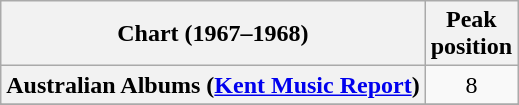<table class="wikitable sortable plainrowheaders" style="text-align:center">
<tr>
<th scope="col">Chart (1967–1968)</th>
<th scope="col">Peak<br> position</th>
</tr>
<tr>
<th scope="row">Australian Albums (<a href='#'>Kent Music Report</a>)</th>
<td align="center">8</td>
</tr>
<tr>
</tr>
<tr>
</tr>
</table>
